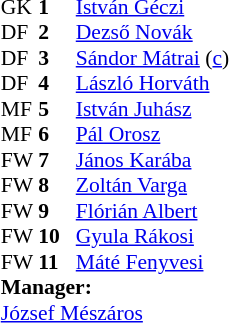<table style="font-size:90%; margin:0.2em auto;" cellspacing="0" cellpadding="0">
<tr>
<th width="25"></th>
<th width="25"></th>
</tr>
<tr>
<td>GK</td>
<td><strong>1</strong></td>
<td> <a href='#'>István Géczi</a></td>
</tr>
<tr>
<td>DF</td>
<td><strong>2</strong></td>
<td> <a href='#'>Dezső Novák</a></td>
</tr>
<tr>
<td>DF</td>
<td><strong>3</strong></td>
<td> <a href='#'>Sándor Mátrai</a> (<a href='#'>c</a>)</td>
</tr>
<tr>
<td>DF</td>
<td><strong>4</strong></td>
<td> <a href='#'>László Horváth</a></td>
</tr>
<tr>
<td>MF</td>
<td><strong>5</strong></td>
<td> <a href='#'>István Juhász</a></td>
</tr>
<tr>
<td>MF</td>
<td><strong>6</strong></td>
<td> <a href='#'>Pál Orosz</a></td>
</tr>
<tr>
<td>FW</td>
<td><strong>7</strong></td>
<td> <a href='#'>János Karába</a></td>
</tr>
<tr>
<td>FW</td>
<td><strong>8</strong></td>
<td> <a href='#'>Zoltán Varga</a></td>
</tr>
<tr>
<td>FW</td>
<td><strong>9</strong></td>
<td> <a href='#'>Flórián Albert</a></td>
</tr>
<tr>
<td>FW</td>
<td><strong>10</strong></td>
<td> <a href='#'>Gyula Rákosi</a></td>
</tr>
<tr>
<td>FW</td>
<td><strong>11</strong></td>
<td> <a href='#'>Máté Fenyvesi</a></td>
</tr>
<tr>
<td colspan=3><strong>Manager:</strong></td>
</tr>
<tr>
<td colspan=4> <a href='#'>József Mészáros</a></td>
</tr>
</table>
